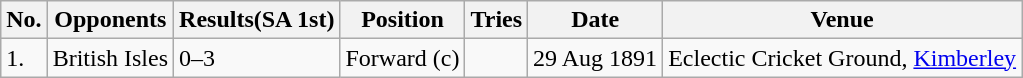<table class="wikitable">
<tr>
<th>No.</th>
<th>Opponents</th>
<th>Results(SA 1st)</th>
<th>Position</th>
<th>Tries</th>
<th>Date</th>
<th>Venue</th>
</tr>
<tr>
<td>1.</td>
<td> British Isles</td>
<td>0–3</td>
<td>Forward (c)</td>
<td></td>
<td>29 Aug 1891</td>
<td>Eclectic Cricket Ground, <a href='#'>Kimberley</a></td>
</tr>
</table>
